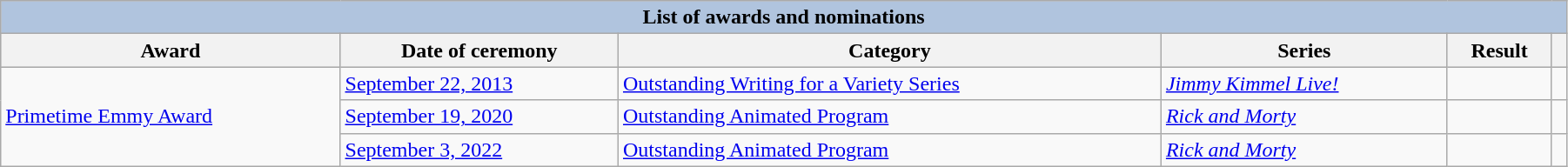<table class="wikitable" style="width:95%;">
<tr style="background:#ccc; text-align:center;">
<th colspan="6" style="background: LightSteelBlue;">List of awards and nominations</th>
</tr>
<tr style="background:#ccc; text-align:center;">
<th>Award</th>
<th>Date of ceremony</th>
<th>Category</th>
<th>Series</th>
<th>Result</th>
<th></th>
</tr>
<tr>
<td rowspan="3"><a href='#'>Primetime Emmy Award</a></td>
<td><a href='#'>September 22, 2013</a></td>
<td><a href='#'>Outstanding Writing for a Variety Series</a></td>
<td><em><a href='#'>Jimmy Kimmel Live!</a></em></td>
<td></td>
<td style="text-align:center;"></td>
</tr>
<tr>
<td><a href='#'>September 19, 2020</a></td>
<td><a href='#'>Outstanding Animated Program</a></td>
<td><em><a href='#'>Rick and Morty</a></em> </td>
<td></td>
<td align="center"></td>
</tr>
<tr>
<td><a href='#'>September 3, 2022</a></td>
<td><a href='#'>Outstanding Animated Program</a></td>
<td><em><a href='#'>Rick and Morty</a></em> </td>
<td></td>
<td align="center"></td>
</tr>
</table>
